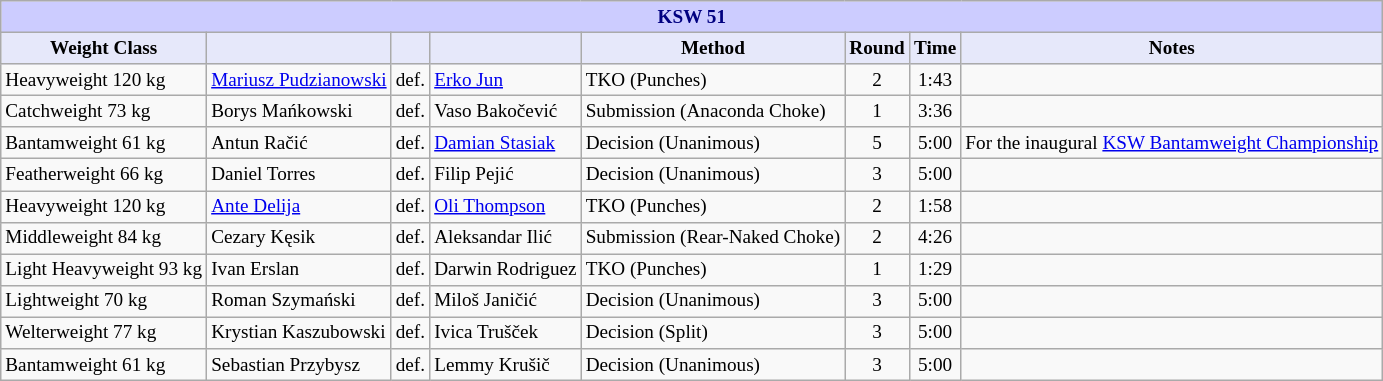<table class="wikitable" style="font-size: 80%;">
<tr>
<th colspan="8" style="background-color: #ccf; color: #000080; text-align: center;"><strong>KSW 51</strong></th>
</tr>
<tr>
<th colspan="1" style="background-color: #E6E8FA; color: #000000; text-align: center;">Weight Class</th>
<th colspan="1" style="background-color: #E6E8FA; color: #000000; text-align: center;"></th>
<th colspan="1" style="background-color: #E6E8FA; color: #000000; text-align: center;"></th>
<th colspan="1" style="background-color: #E6E8FA; color: #000000; text-align: center;"></th>
<th colspan="1" style="background-color: #E6E8FA; color: #000000; text-align: center;">Method</th>
<th colspan="1" style="background-color: #E6E8FA; color: #000000; text-align: center;">Round</th>
<th colspan="1" style="background-color: #E6E8FA; color: #000000; text-align: center;">Time</th>
<th colspan="1" style="background-color: #E6E8FA; color: #000000; text-align: center;">Notes</th>
</tr>
<tr>
<td>Heavyweight 120 kg</td>
<td> <a href='#'>Mariusz Pudzianowski</a></td>
<td>def.</td>
<td> <a href='#'>Erko Jun</a></td>
<td>TKO (Punches)</td>
<td align=center>2</td>
<td align=center>1:43</td>
<td></td>
</tr>
<tr>
<td>Catchweight 73 kg</td>
<td> Borys Mańkowski</td>
<td>def.</td>
<td> Vaso Bakočević</td>
<td>Submission (Anaconda Choke)</td>
<td align=center>1</td>
<td align=center>3:36</td>
<td></td>
</tr>
<tr>
<td>Bantamweight 61 kg</td>
<td> Antun Račić</td>
<td>def.</td>
<td> <a href='#'>Damian Stasiak</a></td>
<td>Decision (Unanimous)</td>
<td align=center>5</td>
<td align=center>5:00</td>
<td>For the inaugural <a href='#'>KSW Bantamweight Championship</a></td>
</tr>
<tr>
<td>Featherweight 66 kg</td>
<td> Daniel Torres</td>
<td>def.</td>
<td> Filip Pejić</td>
<td>Decision (Unanimous)</td>
<td align=center>3</td>
<td align=center>5:00</td>
<td></td>
</tr>
<tr>
<td>Heavyweight 120 kg</td>
<td> <a href='#'>Ante Delija</a></td>
<td>def.</td>
<td> <a href='#'>Oli Thompson</a></td>
<td>TKO (Punches)</td>
<td align=center>2</td>
<td align=center>1:58</td>
<td></td>
</tr>
<tr>
<td>Middleweight 84 kg</td>
<td> Cezary Kęsik</td>
<td>def.</td>
<td> Aleksandar Ilić</td>
<td>Submission (Rear-Naked Choke)</td>
<td align=center>2</td>
<td align=center>4:26</td>
<td></td>
</tr>
<tr>
<td>Light Heavyweight 93 kg</td>
<td> Ivan Erslan</td>
<td>def.</td>
<td> Darwin Rodriguez</td>
<td>TKO (Punches)</td>
<td align=center>1</td>
<td align=center>1:29</td>
<td></td>
</tr>
<tr>
<td>Lightweight 70 kg</td>
<td> Roman Szymański</td>
<td>def.</td>
<td> Miloš Janičić</td>
<td>Decision (Unanimous)</td>
<td align=center>3</td>
<td align=center>5:00</td>
<td></td>
</tr>
<tr>
<td>Welterweight 77 kg</td>
<td> Krystian Kaszubowski</td>
<td>def.</td>
<td> Ivica Trušček</td>
<td>Decision (Split)</td>
<td align=center>3</td>
<td align=center>5:00</td>
<td></td>
</tr>
<tr>
<td>Bantamweight 61 kg</td>
<td> Sebastian Przybysz</td>
<td>def.</td>
<td> Lemmy Krušič</td>
<td>Decision (Unanimous)</td>
<td align=center>3</td>
<td align=center>5:00</td>
<td></td>
</tr>
</table>
